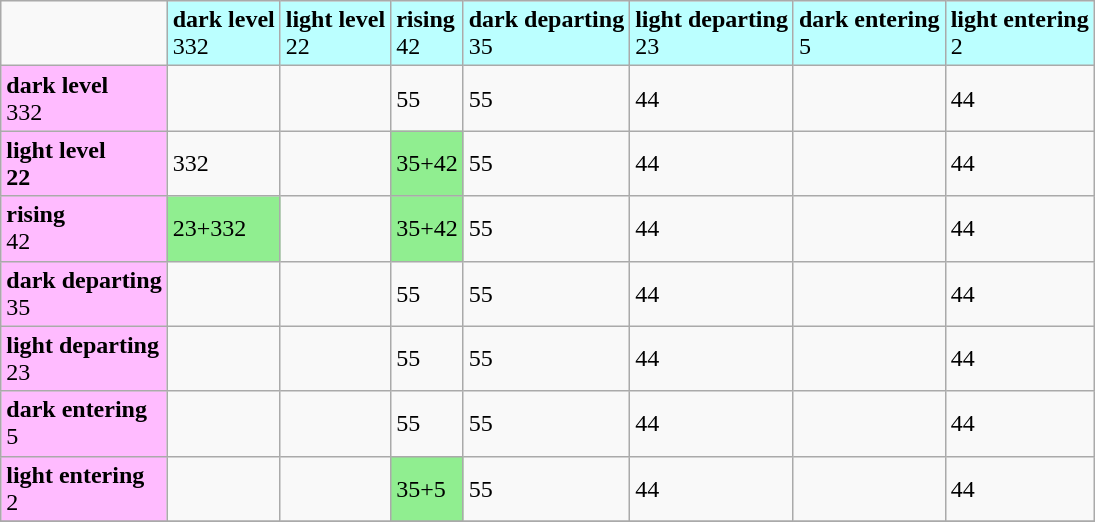<table class=wikitable>
<tr>
<td></td>
<td bgcolor="#BBFFFF"><strong>dark level</strong><br>332</td>
<td bgcolor="#BBFFFF"><strong>light level</strong><br>22</td>
<td bgcolor="#BBFFFF"><strong>rising</strong><br>42</td>
<td bgcolor="#BBFFFF"><strong>dark departing</strong><br>35</td>
<td bgcolor="#BBFFFF"><strong>light departing</strong><br>23</td>
<td bgcolor="#BBFFFF"><strong>dark entering</strong><br>5</td>
<td bgcolor="#BBFFFF"><strong>light entering</strong><br>2</td>
</tr>
<tr>
<td bgcolor="#FFBBFF"><strong>dark level</strong><br>332</td>
<td></td>
<td></td>
<td>55</td>
<td>55</td>
<td>44</td>
<td></td>
<td>44</td>
</tr>
<tr>
<td bgcolor="#FFBBFF"><strong>light level<br>22</strong></td>
<td>332</td>
<td></td>
<td style="background:lightgreen">35+42</td>
<td>55</td>
<td>44</td>
<td></td>
<td>44</td>
</tr>
<tr>
<td bgcolor="#FFBBFF"><strong>rising</strong><br>42</td>
<td style="background:lightgreen">23+332</td>
<td></td>
<td style="background:lightgreen">35+42</td>
<td>55</td>
<td>44</td>
<td></td>
<td>44</td>
</tr>
<tr>
<td bgcolor="#FFBBFF"><strong>dark departing</strong><br>35</td>
<td></td>
<td></td>
<td>55</td>
<td>55</td>
<td>44</td>
<td></td>
<td>44</td>
</tr>
<tr>
<td bgcolor="#FFBBFF"><strong>light departing</strong><br>23</td>
<td></td>
<td></td>
<td>55</td>
<td>55</td>
<td>44</td>
<td></td>
<td>44</td>
</tr>
<tr>
<td bgcolor="#FFBBFF"><strong>dark entering</strong><br>5</td>
<td></td>
<td></td>
<td>55</td>
<td>55</td>
<td>44</td>
<td></td>
<td>44</td>
</tr>
<tr>
<td bgcolor="#FFBBFF"><strong>light entering</strong><br>2</td>
<td></td>
<td></td>
<td style="background:lightgreen">35+5</td>
<td>55</td>
<td>44</td>
<td></td>
<td>44</td>
</tr>
<tr>
</tr>
</table>
